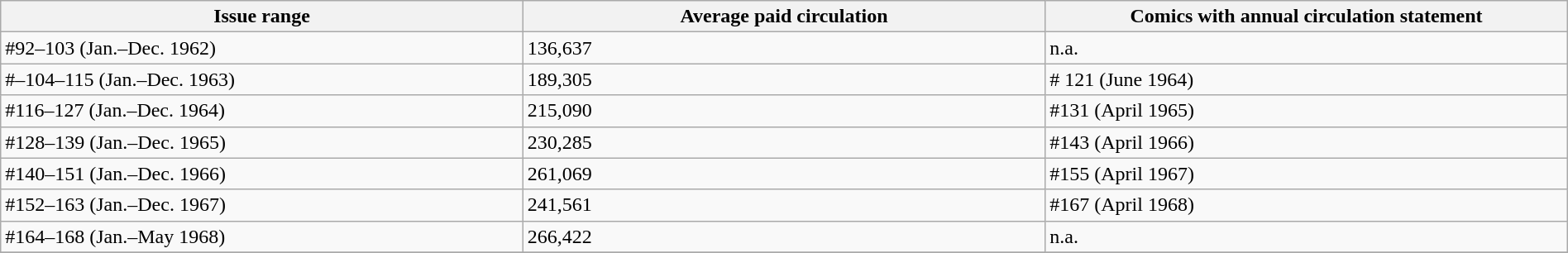<table class="wikitable" width=100%>
<tr>
<th width=30%>Issue range</th>
<th width=30%>Average paid circulation</th>
<th width=30%>Comics with annual circulation statement</th>
</tr>
<tr>
<td>#92–103 (Jan.–Dec. 1962)</td>
<td>136,637</td>
<td>n.a.</td>
</tr>
<tr>
<td>#–104–115 (Jan.–Dec. 1963)</td>
<td>189,305</td>
<td># 121 (June 1964)</td>
</tr>
<tr>
<td>#116–127 (Jan.–Dec. 1964)</td>
<td>215,090</td>
<td>#131 (April 1965)</td>
</tr>
<tr>
<td>#128–139 (Jan.–Dec. 1965)</td>
<td>230,285</td>
<td>#143 (April 1966)</td>
</tr>
<tr>
<td>#140–151 (Jan.–Dec. 1966)</td>
<td>261,069</td>
<td>#155 (April 1967)</td>
</tr>
<tr>
<td>#152–163 (Jan.–Dec. 1967)</td>
<td>241,561</td>
<td>#167 (April 1968)</td>
</tr>
<tr>
<td>#164–168 (Jan.–May 1968)</td>
<td>266,422</td>
<td>n.a.</td>
</tr>
<tr>
</tr>
</table>
